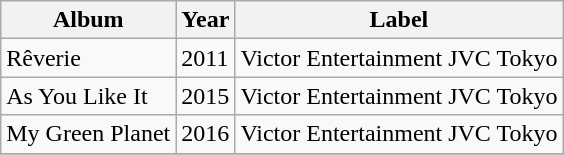<table class="wikitable sortable">
<tr>
<th>Album</th>
<th>Year</th>
<th>Label</th>
</tr>
<tr>
<td>Rêverie</td>
<td>2011</td>
<td>Victor Entertainment JVC Tokyo</td>
</tr>
<tr>
<td>As You Like It</td>
<td>2015</td>
<td>Victor Entertainment JVC Tokyo</td>
</tr>
<tr>
<td>My Green Planet</td>
<td>2016</td>
<td>Victor Entertainment JVC Tokyo</td>
</tr>
<tr>
</tr>
</table>
